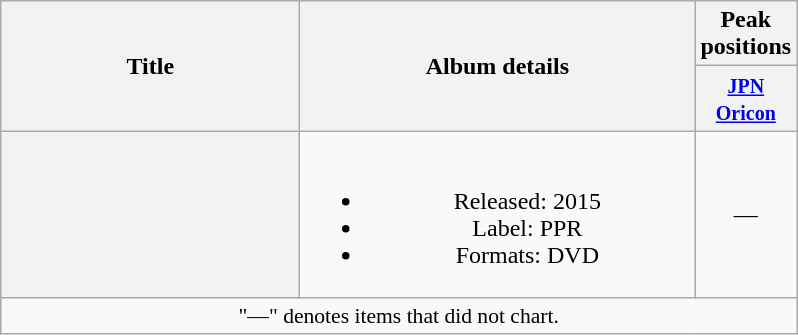<table class="wikitable plainrowheaders" style="text-align:center;">
<tr>
<th style="width:12em;" rowspan="2">Title</th>
<th style="width:16em;" rowspan="2">Album details</th>
<th>Peak positions</th>
</tr>
<tr>
<th style="width:2.5em;"><small><a href='#'>JPN<br>Oricon</a></small><br></th>
</tr>
<tr>
<th scope="row"></th>
<td><br><ul><li>Released: 2015 </li><li>Label: PPR</li><li>Formats: DVD </li></ul></td>
<td>—</td>
</tr>
<tr>
<td colspan="12" align="center" style="font-size:90%;">"—" denotes items that did not chart.</td>
</tr>
</table>
